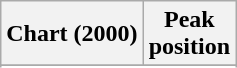<table class="wikitable sortable">
<tr>
<th align="left">Chart (2000)</th>
<th align="center">Peak<br>position</th>
</tr>
<tr>
</tr>
<tr>
</tr>
<tr>
</tr>
</table>
